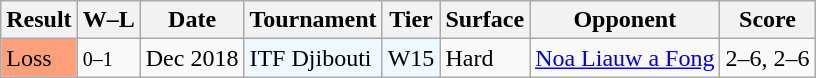<table class="sortable wikitable">
<tr>
<th>Result</th>
<th class="unsortable">W–L</th>
<th>Date</th>
<th>Tournament</th>
<th>Tier</th>
<th>Surface</th>
<th>Opponent</th>
<th class="unsortable">Score</th>
</tr>
<tr>
<td bgcolor="FFA07A">Loss</td>
<td><small>0–1</small></td>
<td>Dec 2018</td>
<td style="background:#f0f8ff;">ITF Djibouti</td>
<td style="background:#f0f8ff;">W15</td>
<td>Hard</td>
<td> <a href='#'>Noa Liauw a Fong</a></td>
<td>2–6, 2–6</td>
</tr>
</table>
